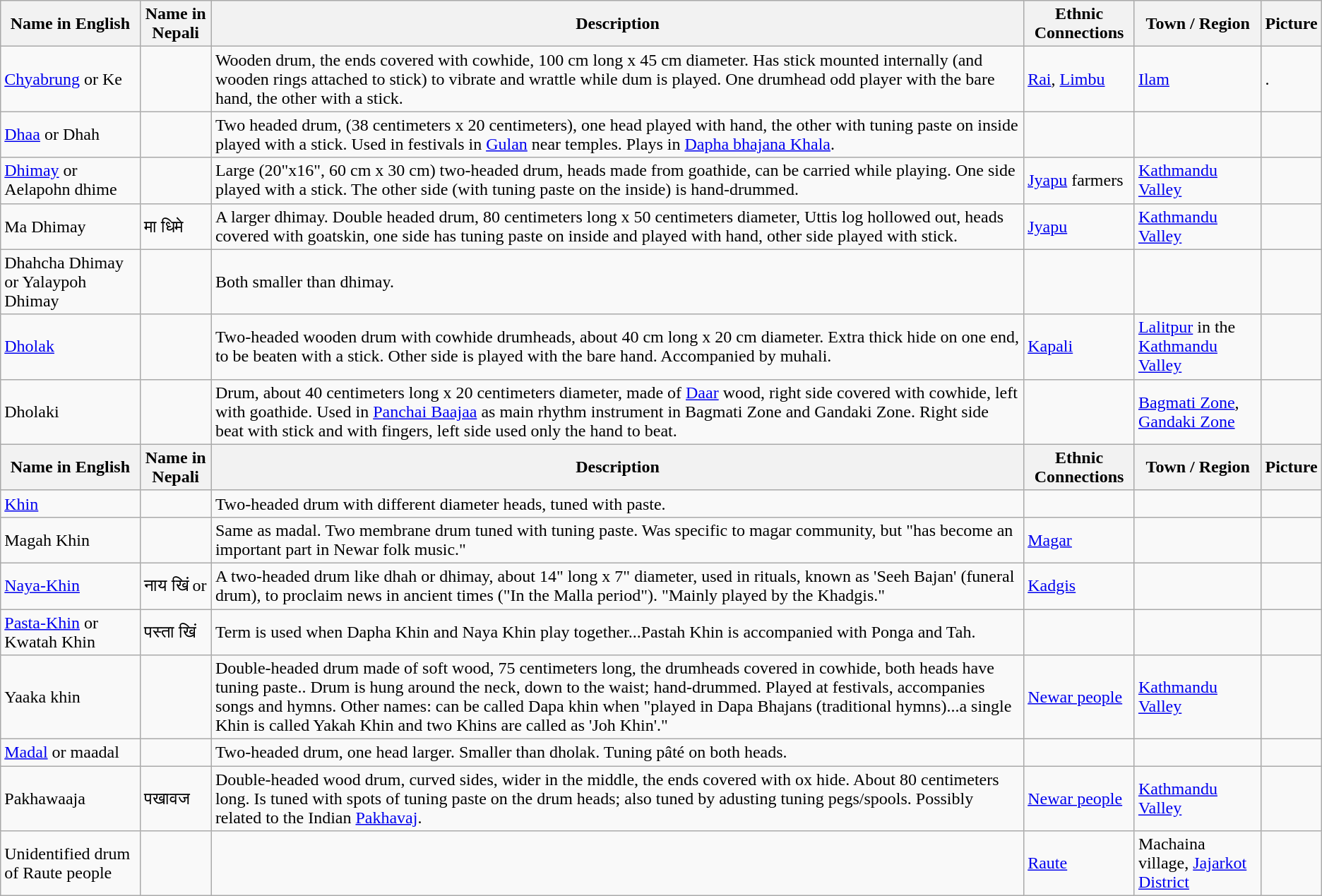<table class="wikitable">
<tr>
<th>Name in English</th>
<th>Name in Nepali</th>
<th>Description</th>
<th>Ethnic Connections</th>
<th>Town / Region</th>
<th>Picture</th>
</tr>
<tr>
<td><a href='#'>Chyabrung</a> or Ke</td>
<td></td>
<td>Wooden drum, the ends covered with cowhide, 100 cm long x 45 cm diameter. Has stick mounted internally (and wooden rings attached to stick) to vibrate and wrattle while dum is played. One drumhead odd player with the bare hand, the other with a stick.</td>
<td><a href='#'>Rai</a>, <a href='#'>Limbu</a></td>
<td><a href='#'>Ilam</a></td>
<td>.</td>
</tr>
<tr>
<td><a href='#'>Dhaa</a> or Dhah</td>
<td></td>
<td>Two headed drum, (38 centimeters x 20 centimeters), one head played with hand, the other with tuning paste on inside played with a stick. Used in festivals in <a href='#'>Gulan</a> near temples. Plays in <a href='#'>Dapha bhajana Khala</a>.</td>
<td></td>
<td></td>
<td></td>
</tr>
<tr>
<td><a href='#'>Dhimay</a> or Aelapohn dhime</td>
<td></td>
<td>Large (20"x16", 60 cm x 30 cm) two-headed drum, heads made from goathide, can be carried while playing. One side played with a stick. The other side (with tuning paste on the inside) is hand-drummed.</td>
<td><a href='#'>Jyapu</a> farmers</td>
<td><a href='#'>Kathmandu Valley</a></td>
<td></td>
</tr>
<tr>
<td>Ma Dhimay</td>
<td>मा धिमे</td>
<td>A larger dhimay. Double headed drum, 80 centimeters long x 50 centimeters diameter, Uttis log hollowed out, heads covered with goatskin, one side has tuning paste on inside and played with hand, other side played with stick.</td>
<td><a href='#'>Jyapu</a></td>
<td><a href='#'>Kathmandu Valley</a></td>
<td></td>
</tr>
<tr>
<td>Dhahcha Dhimay or Yalaypoh Dhimay</td>
<td></td>
<td>Both smaller than dhimay.</td>
<td></td>
<td></td>
<td></td>
</tr>
<tr>
<td><a href='#'>Dholak</a></td>
<td></td>
<td>Two-headed wooden drum with cowhide drumheads, about 40 cm long x 20 cm diameter. Extra thick hide on one end, to be beaten with a stick. Other side is played with the bare hand. Accompanied by muhali.</td>
<td><a href='#'>Kapali</a></td>
<td><a href='#'>Lalitpur</a> in the <a href='#'>Kathmandu Valley</a></td>
<td></td>
</tr>
<tr>
<td>Dholaki</td>
<td></td>
<td>Drum, about 40 centimeters long x 20 centimeters diameter, made of <a href='#'>Daar</a> wood, right side covered with cowhide, left with goathide. Used in <a href='#'>Panchai Baajaa</a> as main rhythm instrument in Bagmati Zone and Gandaki Zone. Right side beat with stick and with fingers, left side used only the hand to beat.</td>
<td></td>
<td><a href='#'>Bagmati Zone</a>, <a href='#'>Gandaki Zone</a></td>
<td></td>
</tr>
<tr>
<th>Name in English</th>
<th>Name in Nepali</th>
<th>Description</th>
<th>Ethnic Connections</th>
<th>Town / Region</th>
<th>Picture</th>
</tr>
<tr>
<td><a href='#'>Khin</a></td>
<td></td>
<td>Two-headed drum with different diameter heads, tuned with paste.</td>
<td></td>
<td></td>
<td></td>
</tr>
<tr>
<td>Magah Khin</td>
<td></td>
<td>Same as madal. Two membrane drum tuned with tuning paste. Was specific to magar community, but "has become an important part in Newar folk music."</td>
<td><a href='#'>Magar</a></td>
<td></td>
<td></td>
</tr>
<tr>
<td><a href='#'>Naya-Khin</a></td>
<td>नाय खिं or </td>
<td>A two-headed drum like dhah or dhimay, about 14" long x 7" diameter, used in rituals, known as 'Seeh Bajan' (funeral drum), to proclaim news in ancient times ("In the Malla period"). "Mainly played by the Khadgis."</td>
<td><a href='#'>Kadgis</a></td>
<td></td>
<td></td>
</tr>
<tr>
<td><a href='#'>Pasta-Khin</a> or Kwatah Khin</td>
<td>पस्ता खिं</td>
<td>Term is used when Dapha Khin and Naya Khin play together...Pastah Khin is accompanied with Ponga and Tah.</td>
<td></td>
<td></td>
<td></td>
</tr>
<tr>
<td>Yaaka khin</td>
<td></td>
<td>Double-headed drum made of soft wood, 75 centimeters long, the drumheads covered in cowhide, both heads have tuning paste.. Drum is hung around the neck, down to the waist; hand-drummed. Played at festivals, accompanies songs and hymns. Other names: can be called Dapa khin when "played in Dapa Bhajans (traditional hymns)...a single Khin is called Yakah Khin and two Khins are called as 'Joh Khin'."</td>
<td><a href='#'>Newar people</a></td>
<td><a href='#'>Kathmandu Valley</a></td>
<td></td>
</tr>
<tr>
<td><a href='#'>Madal</a> or maadal</td>
<td></td>
<td>Two-headed drum, one head larger. Smaller than dholak.  Tuning pâté on both heads.</td>
<td></td>
<td></td>
<td></td>
</tr>
<tr>
<td>Pakhawaaja</td>
<td>पखावज</td>
<td>Double-headed wood drum, curved sides, wider in the middle, the ends covered with ox hide. About 80 centimeters long. Is tuned with spots of tuning paste on the drum heads; also tuned by adusting tuning pegs/spools. Possibly related to the Indian <a href='#'>Pakhavaj</a>.</td>
<td><a href='#'>Newar people</a></td>
<td><a href='#'>Kathmandu Valley</a></td>
<td></td>
</tr>
<tr>
<td>Unidentified drum of Raute people</td>
<td></td>
<td></td>
<td><a href='#'>Raute</a></td>
<td>Machaina village, <a href='#'>Jajarkot District</a></td>
<td></td>
</tr>
</table>
